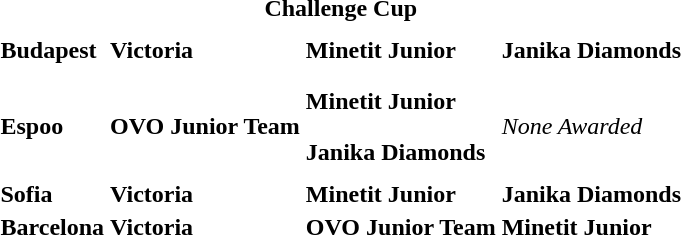<table>
<tr>
<td colspan="4" style="text-align:center;"><strong>Challenge Cup</strong></td>
</tr>
<tr>
<th scope=row style="text-align:left">Budapest</th>
<td style="height:30px;"> <strong>Victoria</strong></td>
<td style="height:30px;"> <strong>Minetit Junior</strong></td>
<td style="height:30px;"> <strong>Janika Diamonds</strong></td>
</tr>
<tr>
<th rowspan=2 scope=row style="text-align:left">Espoo</th>
<td rowspan=2 style="height:30px;"> <strong>OVO Junior Team</strong></td>
<td style="height:30px;"> <strong>Minetit Junior</strong></td>
<td rowspan=2 style="height:30px;"><em>None Awarded</em></td>
</tr>
<tr>
<td style="height:30px;"> <strong>Janika Diamonds</strong></td>
</tr>
<tr>
<th scope=row style="text-align:left">Sofia</th>
<td> <strong>Victoria</strong></td>
<td> <strong>Minetit Junior</strong></td>
<td> <strong>Janika Diamonds</strong></td>
</tr>
<tr>
<th scope=row style="text-align:left">Barcelona</th>
<td> <strong>Victoria</strong></td>
<td> <strong>OVO Junior Team</strong></td>
<td> <strong>Minetit Junior</strong></td>
</tr>
<tr>
</tr>
</table>
